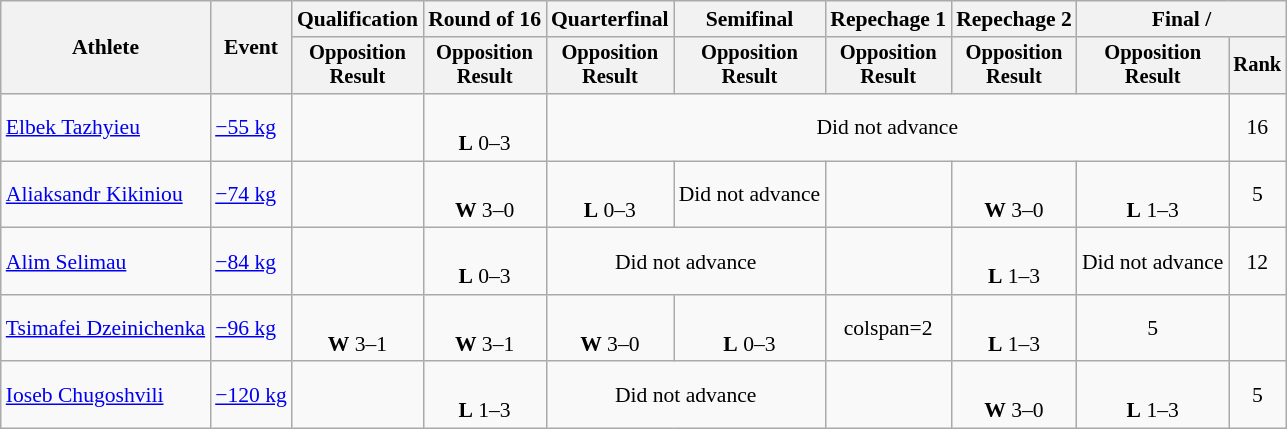<table class="wikitable" style="font-size:90%">
<tr>
<th rowspan="2">Athlete</th>
<th rowspan="2">Event</th>
<th>Qualification</th>
<th>Round of 16</th>
<th>Quarterfinal</th>
<th>Semifinal</th>
<th>Repechage 1</th>
<th>Repechage 2</th>
<th colspan=2>Final / </th>
</tr>
<tr style="font-size: 95%">
<th>Opposition<br>Result</th>
<th>Opposition<br>Result</th>
<th>Opposition<br>Result</th>
<th>Opposition<br>Result</th>
<th>Opposition<br>Result</th>
<th>Opposition<br>Result</th>
<th>Opposition<br>Result</th>
<th>Rank</th>
</tr>
<tr align=center>
<td align=left><a href='#'>Elbek Tazhyieu</a></td>
<td align=left><a href='#'>−55 kg</a></td>
<td></td>
<td><br><strong>L</strong> 0–3 <sup></sup></td>
<td colspan=5>Did not advance</td>
<td>16</td>
</tr>
<tr align=center>
<td align=left><a href='#'>Aliaksandr Kikiniou</a></td>
<td align=left><a href='#'>−74 kg</a></td>
<td></td>
<td><br><strong>W</strong> 3–0 <sup></sup></td>
<td><br><strong>L</strong> 0–3 <sup></sup></td>
<td>Did not advance</td>
<td></td>
<td><br><strong>W</strong> 3–0 <sup></sup></td>
<td><br><strong>L</strong> 1–3 <sup></sup></td>
<td>5</td>
</tr>
<tr align=center>
<td align=left><a href='#'>Alim Selimau</a></td>
<td align=left><a href='#'>−84 kg</a></td>
<td></td>
<td><br><strong>L</strong> 0–3 <sup></sup></td>
<td colspan=2>Did not advance</td>
<td></td>
<td><br><strong>L</strong> 1–3 <sup></sup></td>
<td>Did not advance</td>
<td>12</td>
</tr>
<tr align=center>
<td align=left><a href='#'>Tsimafei Dzeinichenka</a></td>
<td align=left><a href='#'>−96 kg</a></td>
<td><br><strong>W</strong> 3–1 <sup></sup></td>
<td><br><strong>W</strong> 3–1 <sup></sup></td>
<td><br><strong>W</strong> 3–0 <sup></sup></td>
<td><br><strong>L</strong> 0–3 <sup></sup></td>
<td>colspan=2 </td>
<td><br><strong>L</strong> 1–3 <sup></sup></td>
<td>5</td>
</tr>
<tr align=center>
<td align=left><a href='#'>Ioseb Chugoshvili</a></td>
<td align=left><a href='#'>−120 kg</a></td>
<td></td>
<td><br><strong>L</strong> 1–3 <sup></sup></td>
<td colspan=2>Did not advance</td>
<td></td>
<td><br><strong>W</strong> 3–0 <sup></sup></td>
<td><br><strong>L</strong> 1–3 <sup></sup></td>
<td>5</td>
</tr>
</table>
